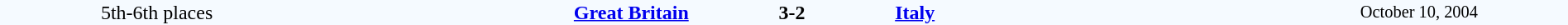<table style="width: 100%; background:#F5FAFF;" cellspacing="0">
<tr>
<td align=center rowspan=3 width=20%>5th-6th places</td>
</tr>
<tr>
<td width=24% align=right><strong><a href='#'>Great Britain</a></strong></td>
<td align=center width=13%><strong>3-2</strong></td>
<td width=24%><strong><a href='#'>Italy</a></strong></td>
<td style=font-size:85% rowspan=3 align=center>October 10, 2004</td>
</tr>
</table>
